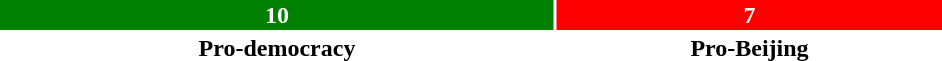<table style="width:50%; text-align:center;">
<tr style="color:white;">
<td style="background:green; width:59%;"><strong>10</strong></td>
<td style="background:red; width:41%;"><strong>7</strong></td>
</tr>
<tr>
<td><span><strong>Pro-democracy</strong></span></td>
<td><span><strong>Pro-Beijing</strong></span></td>
</tr>
</table>
